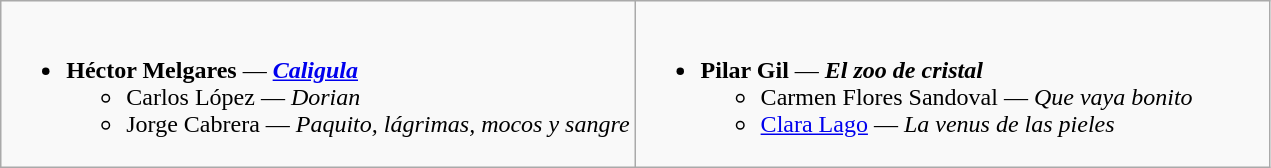<table class=wikitable>
<tr>
<td style="vertical-align:top;" width="50%"><br><ul><li><strong>Héctor Melgares</strong> — <strong><em><a href='#'>Caligula</a></em></strong><ul><li>Carlos López — <em>Dorian</em></li><li>Jorge Cabrera — <em>Paquito, lágrimas, mocos y sangre</em></li></ul></li></ul></td>
<td style="vertical-align:top;" width="50%"><br><ul><li><strong>Pilar Gil</strong> — <strong><em>El zoo de cristal</em></strong><ul><li>Carmen Flores Sandoval — <em>Que vaya bonito</em></li><li><a href='#'>Clara Lago</a> — <em>La venus de las pieles</em></li></ul></li></ul></td>
</tr>
</table>
